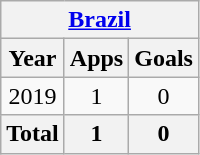<table class="wikitable" style="text-align:center">
<tr>
<th colspan=3><a href='#'>Brazil</a></th>
</tr>
<tr>
<th>Year</th>
<th>Apps</th>
<th>Goals</th>
</tr>
<tr>
<td>2019</td>
<td>1</td>
<td>0</td>
</tr>
<tr>
<th>Total</th>
<th>1</th>
<th>0</th>
</tr>
</table>
